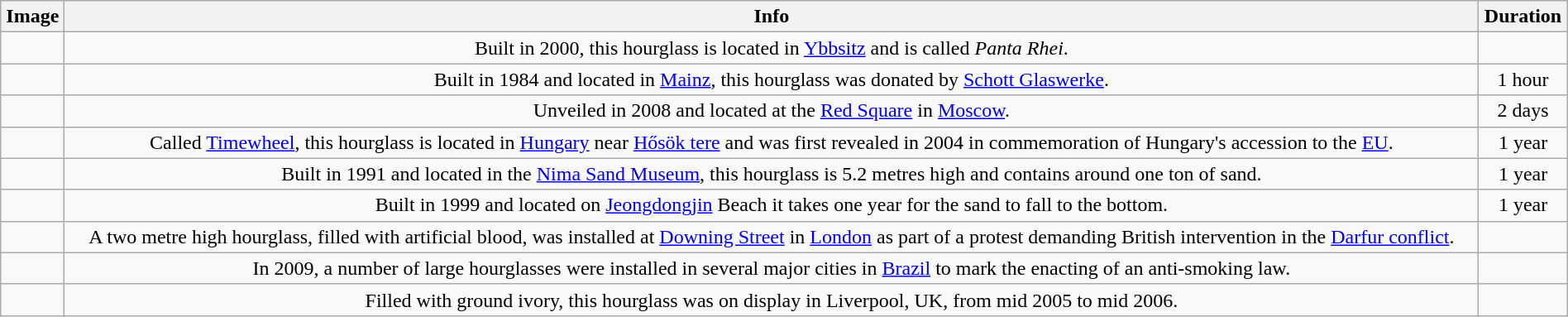<table class="wikitable" style="width:100%;border:0px;text-align:center;">
<tr>
<th>Image</th>
<th>Info</th>
<th>Duration</th>
</tr>
<tr>
<td></td>
<td>Built in 2000, this hourglass is located in <a href='#'>Ybbsitz</a> and is called <em>Panta Rhei</em>.</td>
<td></td>
</tr>
<tr>
<td></td>
<td>Built in 1984 and located in <a href='#'>Mainz</a>, this hourglass was donated by <a href='#'>Schott Glaswerke</a>.</td>
<td>1 hour</td>
</tr>
<tr>
<td></td>
<td>Unveiled in 2008 and located at the <a href='#'>Red Square</a> in <a href='#'>Moscow</a>.</td>
<td>2 days</td>
</tr>
<tr>
<td></td>
<td>Called <a href='#'>Timewheel</a>, this hourglass is located in <a href='#'>Hungary</a> near <a href='#'>Hősök tere</a> and was first revealed in 2004 in commemoration of Hungary's accession to the <a href='#'>EU</a>.</td>
<td>1 year</td>
</tr>
<tr>
<td></td>
<td>Built in 1991 and located in the <a href='#'>Nima Sand Museum</a>, this hourglass is 5.2 metres high and contains around one ton of sand.</td>
<td>1 year</td>
</tr>
<tr>
<td></td>
<td>Built in 1999 and located on <a href='#'>Jeongdongjin</a> Beach it takes one year for the sand to fall to the bottom.</td>
<td>1 year</td>
</tr>
<tr>
<td></td>
<td>A two metre high hourglass, filled with artificial blood, was installed at <a href='#'>Downing Street</a> in <a href='#'>London</a> as part of a protest demanding British intervention in the <a href='#'>Darfur conflict</a>.</td>
<td></td>
</tr>
<tr>
<td></td>
<td>In 2009, a number of large hourglasses were installed in several major cities in <a href='#'>Brazil</a> to mark the enacting of an anti-smoking law.</td>
<td></td>
</tr>
<tr>
<td></td>
<td>Filled with ground ivory, this hourglass was on display in Liverpool, UK, from mid 2005 to mid 2006.</td>
<td></td>
</tr>
</table>
